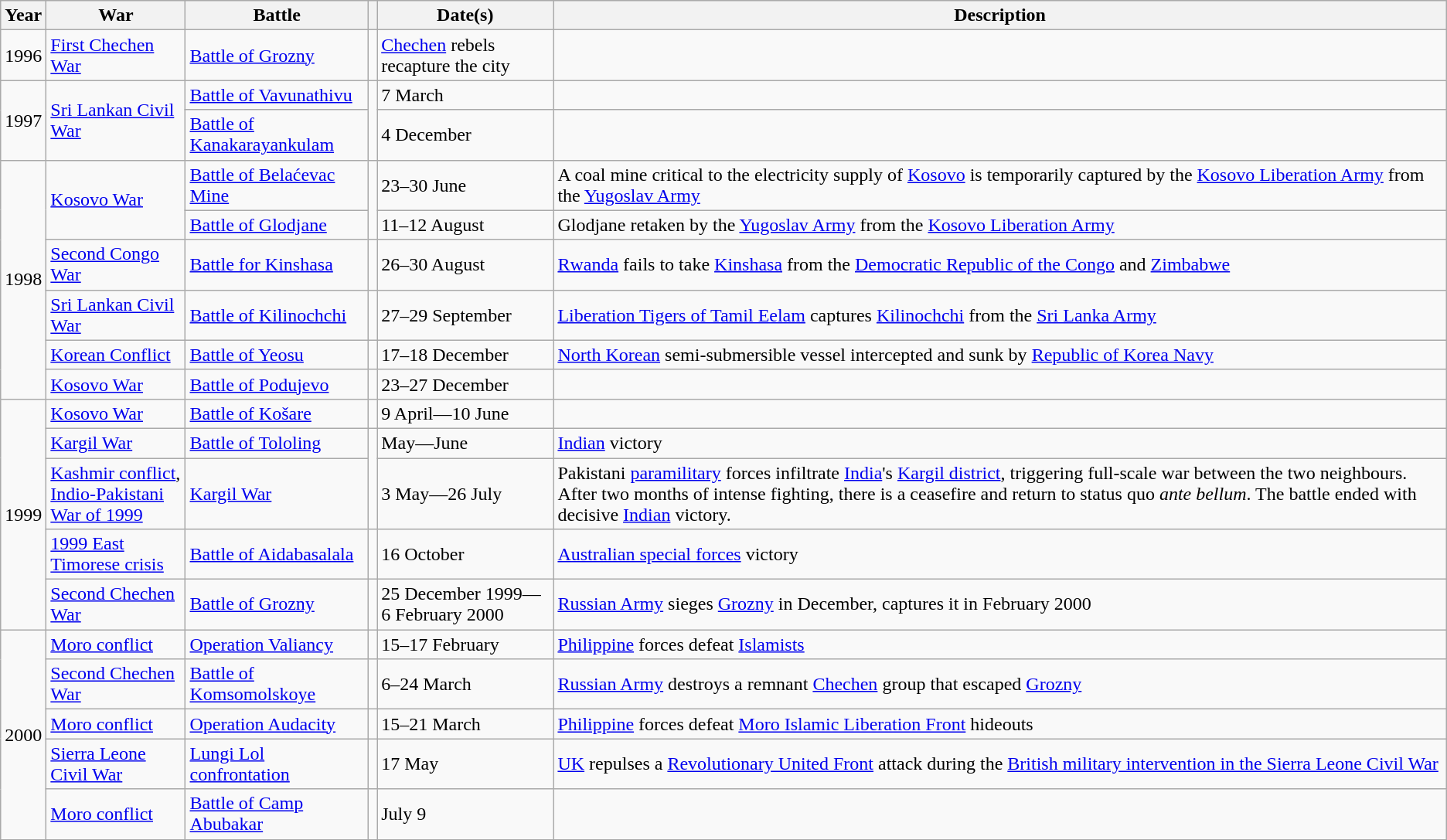<table class="wikitable sortable">
<tr>
<th class="unsortable">Year</th>
<th>War</th>
<th class="unsortable">Battle</th>
<th></th>
<th>Date(s)</th>
<th class="unsortable">Description</th>
</tr>
<tr>
<td>1996</td>
<td><a href='#'>First Chechen War</a></td>
<td><a href='#'>Battle of Grozny</a></td>
<td></td>
<td><a href='#'>Chechen</a> rebels recapture the city</td>
</tr>
<tr>
<td rowspan="2">1997</td>
<td rowspan="2"><a href='#'>Sri Lankan Civil War</a></td>
<td><a href='#'>Battle of Vavunathivu</a></td>
<td rowspan="2"></td>
<td>7 March</td>
<td></td>
</tr>
<tr>
<td><a href='#'>Battle of Kanakarayankulam</a></td>
<td>4 December</td>
<td></td>
</tr>
<tr>
<td rowspan="6">1998</td>
<td rowspan="2"><a href='#'>Kosovo War</a></td>
<td><a href='#'>Battle of Belaćevac Mine</a></td>
<td rowspan="2"></td>
<td>23–30 June</td>
<td>A coal mine critical to the electricity supply of <a href='#'>Kosovo</a> is temporarily captured by the <a href='#'>Kosovo Liberation Army</a> from the <a href='#'>Yugoslav Army</a></td>
</tr>
<tr>
<td><a href='#'>Battle of Glodjane</a></td>
<td>11–12 August</td>
<td>Glodjane retaken by the <a href='#'>Yugoslav Army</a> from the <a href='#'>Kosovo Liberation Army</a></td>
</tr>
<tr>
<td><a href='#'>Second Congo War</a></td>
<td><a href='#'>Battle for Kinshasa</a></td>
<td></td>
<td>26–30 August</td>
<td><a href='#'>Rwanda</a> fails to take <a href='#'>Kinshasa</a> from the <a href='#'>Democratic Republic of the Congo</a> and <a href='#'>Zimbabwe</a></td>
</tr>
<tr>
<td><a href='#'>Sri Lankan Civil War</a></td>
<td><a href='#'>Battle of Kilinochchi</a></td>
<td></td>
<td>27–29 September</td>
<td><a href='#'>Liberation Tigers of Tamil Eelam</a> captures <a href='#'>Kilinochchi</a> from the <a href='#'>Sri Lanka Army</a></td>
</tr>
<tr>
<td><a href='#'>Korean Conflict</a></td>
<td><a href='#'>Battle of Yeosu</a></td>
<td></td>
<td>17–18 December</td>
<td><a href='#'>North Korean</a> semi-submersible vessel intercepted and sunk by <a href='#'>Republic of Korea Navy</a></td>
</tr>
<tr>
<td><a href='#'>Kosovo War</a></td>
<td><a href='#'>Battle of Podujevo</a></td>
<td></td>
<td>23–27 December</td>
<td></td>
</tr>
<tr>
<td rowspan="5">1999</td>
<td><a href='#'>Kosovo War</a></td>
<td><a href='#'>Battle of Košare</a></td>
<td></td>
<td>9 April—10 June</td>
<td></td>
</tr>
<tr>
<td><a href='#'>Kargil War</a></td>
<td><a href='#'>Battle of Tololing</a></td>
<td rowspan="2"></td>
<td>May—June</td>
<td><a href='#'>Indian</a> victory</td>
</tr>
<tr>
<td><a href='#'>Kashmir conflict</a>,<br><a href='#'>Indio-Pakistani War of 1999</a></td>
<td><a href='#'>Kargil War</a></td>
<td>3 May—26 July</td>
<td>Pakistani <a href='#'>paramilitary</a> forces infiltrate <a href='#'>India</a>'s <a href='#'>Kargil district</a>, triggering full-scale war between the two neighbours. After two months of intense fighting, there is a ceasefire and return to status quo <em>ante bellum</em>. The battle ended with decisive <a href='#'>Indian</a> victory.</td>
</tr>
<tr>
<td><a href='#'>1999 East Timorese crisis</a></td>
<td><a href='#'>Battle of Aidabasalala</a></td>
<td></td>
<td>16 October</td>
<td><a href='#'>Australian special forces</a> victory</td>
</tr>
<tr>
<td><a href='#'>Second Chechen War</a></td>
<td><a href='#'>Battle of Grozny</a></td>
<td></td>
<td>25 December 1999—6 February 2000</td>
<td><a href='#'>Russian Army</a> sieges <a href='#'>Grozny</a> in December, captures it in February 2000</td>
</tr>
<tr>
<td rowspan="5">2000</td>
<td><a href='#'>Moro conflict</a></td>
<td><a href='#'>Operation Valiancy</a></td>
<td></td>
<td>15–17 February</td>
<td><a href='#'>Philippine</a> forces defeat <a href='#'>Islamists</a></td>
</tr>
<tr>
<td><a href='#'>Second Chechen War</a></td>
<td><a href='#'>Battle of Komsomolskoye</a></td>
<td></td>
<td>6–24 March</td>
<td><a href='#'>Russian Army</a> destroys a remnant <a href='#'>Chechen</a> group that escaped <a href='#'>Grozny</a></td>
</tr>
<tr>
<td><a href='#'>Moro conflict</a></td>
<td><a href='#'>Operation Audacity</a></td>
<td></td>
<td>15–21 March</td>
<td><a href='#'>Philippine</a> forces defeat <a href='#'>Moro Islamic Liberation Front</a> hideouts</td>
</tr>
<tr>
<td><a href='#'>Sierra Leone Civil War</a></td>
<td><a href='#'>Lungi Lol confrontation</a></td>
<td></td>
<td>17 May</td>
<td><a href='#'>UK</a> repulses a <a href='#'>Revolutionary United Front</a> attack during the <a href='#'>British military intervention in the Sierra Leone Civil War</a></td>
</tr>
<tr>
<td><a href='#'>Moro conflict</a></td>
<td><a href='#'>Battle of Camp Abubakar</a></td>
<td></td>
<td>July 9</td>
<td></td>
</tr>
</table>
